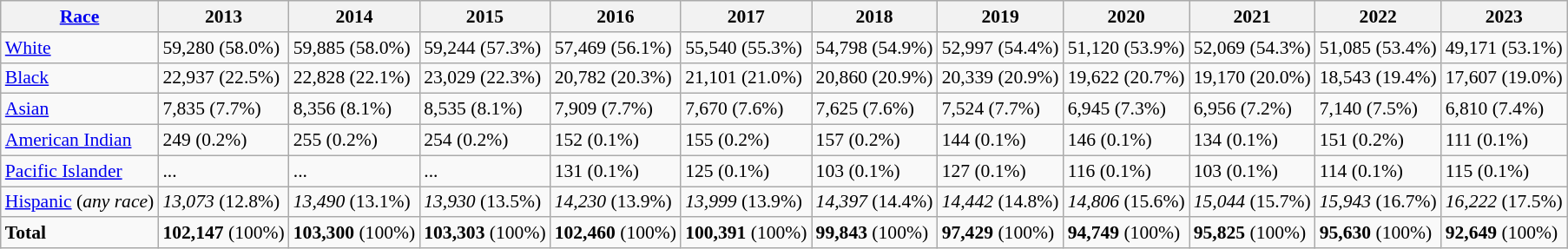<table class="wikitable" style="font-size: 90%;">
<tr>
<th><a href='#'>Race</a></th>
<th>2013</th>
<th>2014</th>
<th>2015</th>
<th>2016</th>
<th>2017</th>
<th>2018</th>
<th>2019</th>
<th>2020</th>
<th>2021</th>
<th>2022</th>
<th>2023</th>
</tr>
<tr>
<td><a href='#'>White</a></td>
<td>59,280 (58.0%)</td>
<td>59,885 (58.0%)</td>
<td>59,244 (57.3%)</td>
<td>57,469 (56.1%)</td>
<td>55,540 (55.3%)</td>
<td>54,798 (54.9%)</td>
<td>52,997 (54.4%)</td>
<td>51,120 (53.9%)</td>
<td>52,069 (54.3%)</td>
<td>51,085 (53.4%)</td>
<td>49,171 (53.1%)</td>
</tr>
<tr>
<td><a href='#'>Black</a></td>
<td>22,937 (22.5%)</td>
<td>22,828 (22.1%)</td>
<td>23,029 (22.3%)</td>
<td>20,782 (20.3%)</td>
<td>21,101 (21.0%)</td>
<td>20,860 (20.9%)</td>
<td>20,339 (20.9%)</td>
<td>19,622 (20.7%)</td>
<td>19,170 (20.0%)</td>
<td>18,543 (19.4%)</td>
<td>17,607 (19.0%)</td>
</tr>
<tr>
<td><a href='#'>Asian</a></td>
<td>7,835 (7.7%)</td>
<td>8,356 (8.1%)</td>
<td>8,535 (8.1%)</td>
<td>7,909 (7.7%)</td>
<td>7,670 (7.6%)</td>
<td>7,625 (7.6%)</td>
<td>7,524 (7.7%)</td>
<td>6,945 (7.3%)</td>
<td>6,956 (7.2%)</td>
<td>7,140 (7.5%)</td>
<td>6,810 (7.4%)</td>
</tr>
<tr>
<td><a href='#'>American Indian</a></td>
<td>249 (0.2%)</td>
<td>255 (0.2%)</td>
<td>254 (0.2%)</td>
<td>152 (0.1%)</td>
<td>155 (0.2%)</td>
<td>157 (0.2%)</td>
<td>144 (0.1%)</td>
<td>146 (0.1%)</td>
<td>134 (0.1%)</td>
<td>151 (0.2%)</td>
<td>111 (0.1%)</td>
</tr>
<tr>
<td><a href='#'>Pacific Islander</a></td>
<td>...</td>
<td>...</td>
<td>...</td>
<td>131 (0.1%)</td>
<td>125 (0.1%)</td>
<td>103 (0.1%)</td>
<td>127 (0.1%)</td>
<td>116 (0.1%)</td>
<td>103 (0.1%)</td>
<td>114 (0.1%)</td>
<td>115 (0.1%)</td>
</tr>
<tr>
<td><a href='#'>Hispanic</a> (<em>any race</em>)</td>
<td><em>13,073</em> (12.8%)</td>
<td><em>13,490</em> (13.1%)</td>
<td><em>13,930</em> (13.5%)</td>
<td><em>14,230</em> (13.9%)</td>
<td><em>13,999</em> (13.9%)</td>
<td><em>14,397</em> (14.4%)</td>
<td><em>14,442</em> (14.8%)</td>
<td><em>14,806</em> (15.6%)</td>
<td><em>15,044</em> (15.7%)</td>
<td><em>15,943</em> (16.7%)</td>
<td><em>16,222</em> (17.5%)</td>
</tr>
<tr>
<td><strong>Total</strong></td>
<td><strong>102,147</strong> (100%)</td>
<td><strong>103,300</strong> (100%)</td>
<td><strong>103,303</strong> (100%)</td>
<td><strong>102,460</strong> (100%)</td>
<td><strong>100,391</strong> (100%)</td>
<td><strong>99,843</strong> (100%)</td>
<td><strong>97,429</strong> (100%)</td>
<td><strong>94,749</strong> (100%)</td>
<td><strong>95,825</strong> (100%)</td>
<td><strong>95,630</strong> (100%)</td>
<td><strong>92,649</strong> (100%)</td>
</tr>
</table>
